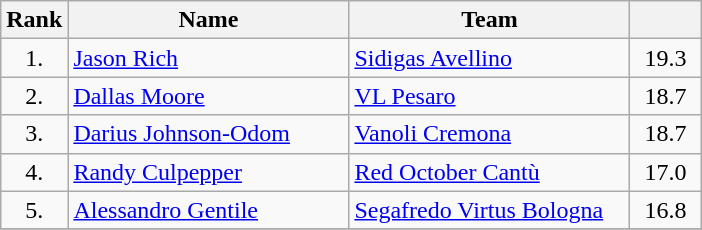<table class="wikitable" style="text-align: center;">
<tr>
<th>Rank</th>
<th width=180>Name</th>
<th width=180>Team</th>
<th width=40></th>
</tr>
<tr>
<td>1.</td>
<td align="left"> <a href='#'>Jason Rich</a></td>
<td style="text-align:left;"><a href='#'>Sidigas Avellino</a></td>
<td>19.3</td>
</tr>
<tr>
<td>2.</td>
<td align="left"> <a href='#'>Dallas Moore</a></td>
<td style="text-align:left;"><a href='#'>VL Pesaro</a></td>
<td>18.7</td>
</tr>
<tr>
<td>3.</td>
<td align="left"> <a href='#'>Darius Johnson-Odom</a></td>
<td style="text-align:left;"><a href='#'>Vanoli Cremona</a></td>
<td>18.7</td>
</tr>
<tr>
<td>4.</td>
<td align="left"> <a href='#'>Randy Culpepper</a></td>
<td style="text-align:left;"><a href='#'>Red October Cantù</a></td>
<td>17.0</td>
</tr>
<tr>
<td>5.</td>
<td align="left"> <a href='#'>Alessandro Gentile</a></td>
<td style="text-align:left;"><a href='#'>Segafredo Virtus Bologna</a></td>
<td>16.8</td>
</tr>
<tr>
</tr>
</table>
